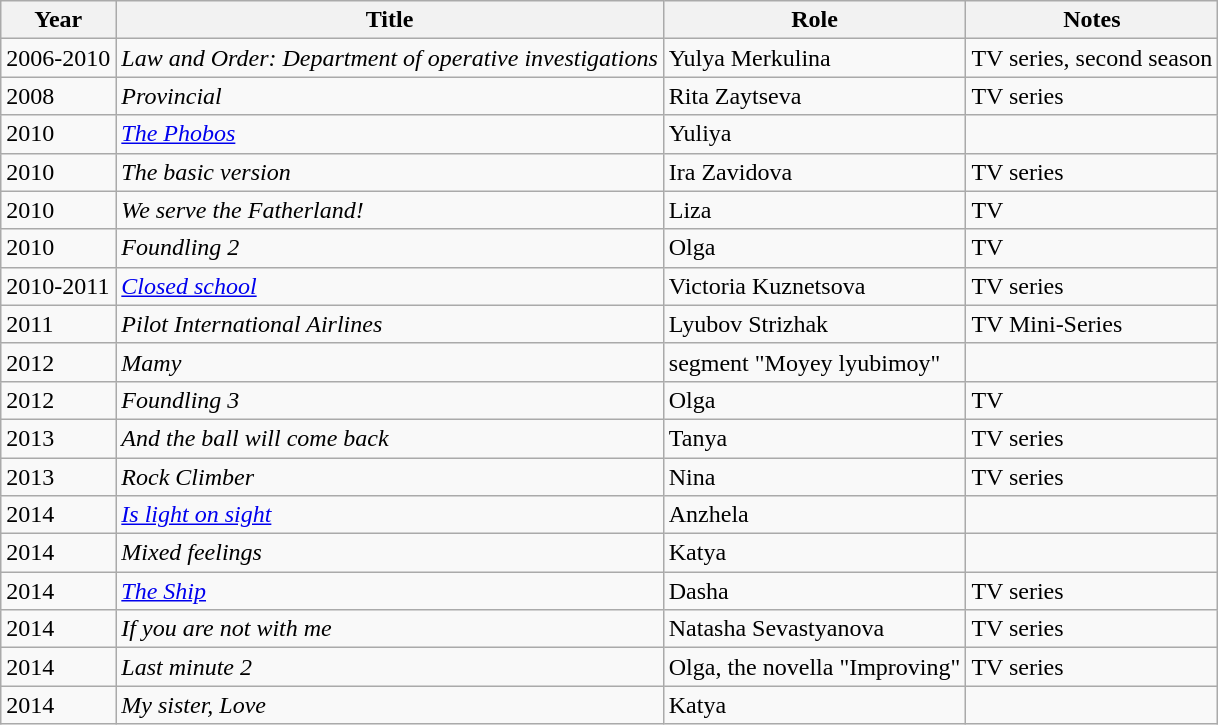<table class="wikitable">
<tr>
<th>Year</th>
<th>Title</th>
<th>Role</th>
<th>Notes</th>
</tr>
<tr>
<td>2006-2010</td>
<td><em>Law and Order: Department of operative investigations</em></td>
<td>Yulya Merkulina</td>
<td>TV series, second season</td>
</tr>
<tr>
<td>2008</td>
<td><em>Provincial</em></td>
<td>Rita Zaytseva</td>
<td>TV series</td>
</tr>
<tr>
<td>2010</td>
<td><em><a href='#'>The Phobos</a></em></td>
<td>Yuliya</td>
<td></td>
</tr>
<tr>
<td>2010</td>
<td><em>The basic version</em></td>
<td>Ira Zavidova</td>
<td>TV series</td>
</tr>
<tr>
<td>2010</td>
<td><em>We serve the Fatherland!</em></td>
<td>Liza</td>
<td>TV</td>
</tr>
<tr>
<td>2010</td>
<td><em>Foundling 2</em></td>
<td>Olga</td>
<td>TV</td>
</tr>
<tr>
<td>2010-2011</td>
<td><em><a href='#'>Closed school</a></em></td>
<td>Victoria Kuznetsova</td>
<td>TV series</td>
</tr>
<tr>
<td>2011</td>
<td><em>Pilot International Airlines</em></td>
<td>Lyubov Strizhak</td>
<td>TV Mini-Series</td>
</tr>
<tr>
<td>2012</td>
<td><em>Mamy</em></td>
<td>segment "Moyey lyubimoy"</td>
<td></td>
</tr>
<tr>
<td>2012</td>
<td><em>Foundling 3</em></td>
<td>Olga</td>
<td>TV</td>
</tr>
<tr>
<td>2013</td>
<td><em>And the ball will come back</em></td>
<td>Tanya</td>
<td>TV series</td>
</tr>
<tr>
<td>2013</td>
<td><em>Rock Climber</em></td>
<td>Nina</td>
<td>TV series</td>
</tr>
<tr>
<td>2014</td>
<td><em><a href='#'>Is light on sight</a></em></td>
<td>Anzhela</td>
</tr>
<tr>
<td>2014</td>
<td><em>Mixed feelings</em></td>
<td>Katya</td>
<td></td>
</tr>
<tr>
<td>2014</td>
<td><em><a href='#'>The Ship</a></em></td>
<td>Dasha</td>
<td>TV series</td>
</tr>
<tr>
<td>2014</td>
<td><em>If you are not with me</em></td>
<td>Natasha Sevastyanova</td>
<td>TV series</td>
</tr>
<tr>
<td>2014</td>
<td><em>Last minute 2</em></td>
<td>Olga, the novella "Improving"</td>
<td>TV series</td>
</tr>
<tr>
<td>2014</td>
<td><em>My sister, Love</em></td>
<td>Katya</td>
<td></td>
</tr>
</table>
